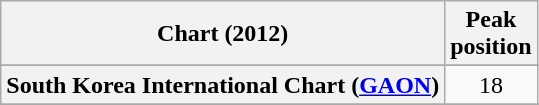<table class="wikitable sortable plainrowheaders" style="text-align:center;">
<tr>
<th scope="col">Chart (2012)</th>
<th scope="col">Peak<br>position</th>
</tr>
<tr>
</tr>
<tr>
</tr>
<tr>
<th scope="row">South Korea International Chart (<a href='#'>GAON</a>)</th>
<td>18</td>
</tr>
<tr>
</tr>
<tr>
</tr>
</table>
